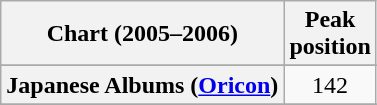<table class="wikitable sortable plainrowheaders" style="text-align:center">
<tr>
<th scope="col">Chart (2005–2006)</th>
<th scope="col">Peak<br>position</th>
</tr>
<tr>
</tr>
<tr>
</tr>
<tr>
</tr>
<tr>
</tr>
<tr>
<th scope="row">Japanese Albums (<a href='#'>Oricon</a>)</th>
<td>142</td>
</tr>
<tr>
</tr>
<tr>
</tr>
<tr>
</tr>
</table>
